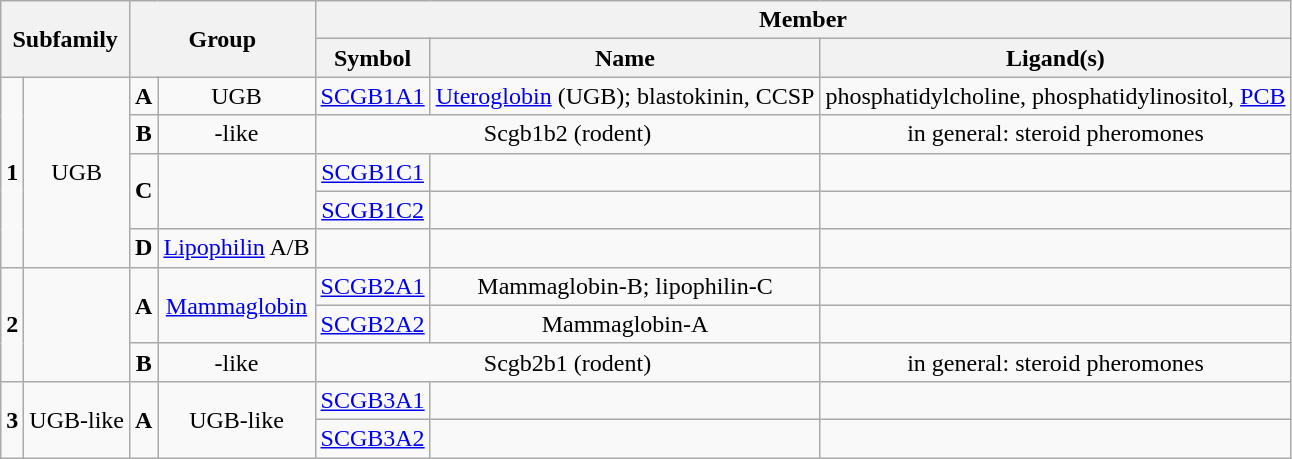<table class="wikitable" border="3" style="text-align: center; ">
<tr>
<th colspan="2" rowspan="2">Subfamily</th>
<th colspan="2" rowspan="2">Group</th>
<th colspan="4">Member</th>
</tr>
<tr>
<th>Symbol</th>
<th>Name</th>
<th>Ligand(s)</th>
</tr>
<tr>
<td rowspan=5><strong>1</strong></td>
<td rowspan=5>UGB</td>
<td><strong>A</strong></td>
<td>UGB</td>
<td><a href='#'>SCGB1A1</a></td>
<td><a href='#'>Uteroglobin</a> (UGB); blastokinin, CCSP</td>
<td>phosphatidylcholine, phosphatidylinositol, <a href='#'>PCB</a></td>
</tr>
<tr>
<td rowspan=1><strong>B</strong></td>
<td rowspan=1>-like</td>
<td colspan=2>Scgb1b2 (rodent)</td>
<td>in general: steroid pheromones</td>
</tr>
<tr>
<td rowspan=2><strong>C</strong></td>
<td rowspan=2></td>
<td><a href='#'>SCGB1C1</a></td>
<td></td>
<td></td>
</tr>
<tr>
<td><a href='#'>SCGB1C2</a></td>
<td></td>
<td></td>
</tr>
<tr>
<td rowspan=1><strong>D</strong></td>
<td rowspan=1><a href='#'>Lipophilin</a> A/B</td>
<td></td>
<td></td>
<td></td>
</tr>
<tr>
<td rowspan=3><strong>2</strong></td>
<td rowspan=3></td>
<td rowspan=2><strong>A</strong></td>
<td rowspan=2><a href='#'>Mammaglobin</a></td>
<td><a href='#'>SCGB2A1</a></td>
<td>Mammaglobin-B; lipophilin-C</td>
<td></td>
</tr>
<tr>
<td><a href='#'>SCGB2A2</a></td>
<td>Mammaglobin-A</td>
<td></td>
</tr>
<tr>
<td><strong>B</strong></td>
<td>-like</td>
<td colspan=2>Scgb2b1 (rodent)</td>
<td>in general: steroid pheromones</td>
</tr>
<tr>
<td rowspan=2><strong>3</strong></td>
<td rowspan=2>UGB-like</td>
<td rowspan=2><strong>A</strong></td>
<td rowspan=2>UGB-like</td>
<td><a href='#'>SCGB3A1</a></td>
<td></td>
<td></td>
</tr>
<tr>
<td><a href='#'>SCGB3A2</a></td>
<td></td>
<td></td>
</tr>
</table>
